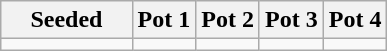<table class="wikitable">
<tr>
<th width=34%>Seeded</th>
<th width=16.5%>Pot 1</th>
<th width=16.5%>Pot 2</th>
<th width=16.5%>Pot 3</th>
<th width=16.5%>Pot 4</th>
</tr>
<tr>
<td></td>
<td></td>
<td></td>
<td></td>
<td></td>
</tr>
</table>
